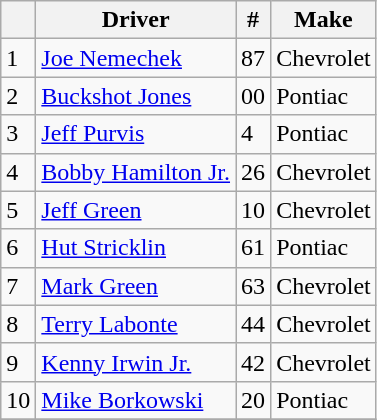<table class="wikitable sortable">
<tr>
<th></th>
<th>Driver</th>
<th>#</th>
<th>Make</th>
</tr>
<tr>
<td>1</td>
<td><a href='#'>Joe Nemechek</a></td>
<td>87</td>
<td>Chevrolet</td>
</tr>
<tr>
<td>2</td>
<td><a href='#'>Buckshot Jones</a></td>
<td>00</td>
<td>Pontiac</td>
</tr>
<tr>
<td>3</td>
<td><a href='#'>Jeff Purvis</a></td>
<td>4</td>
<td>Pontiac</td>
</tr>
<tr>
<td>4</td>
<td><a href='#'>Bobby Hamilton Jr.</a></td>
<td>26</td>
<td>Chevrolet</td>
</tr>
<tr>
<td>5</td>
<td><a href='#'>Jeff Green</a></td>
<td>10</td>
<td>Chevrolet</td>
</tr>
<tr>
<td>6</td>
<td><a href='#'>Hut Stricklin</a></td>
<td>61</td>
<td>Pontiac</td>
</tr>
<tr>
<td>7</td>
<td><a href='#'>Mark Green</a></td>
<td>63</td>
<td>Chevrolet</td>
</tr>
<tr>
<td>8</td>
<td><a href='#'>Terry Labonte</a></td>
<td>44</td>
<td>Chevrolet</td>
</tr>
<tr>
<td>9</td>
<td><a href='#'>Kenny Irwin Jr.</a></td>
<td>42</td>
<td>Chevrolet</td>
</tr>
<tr>
<td>10</td>
<td><a href='#'>Mike Borkowski</a></td>
<td>20</td>
<td>Pontiac</td>
</tr>
<tr>
</tr>
</table>
